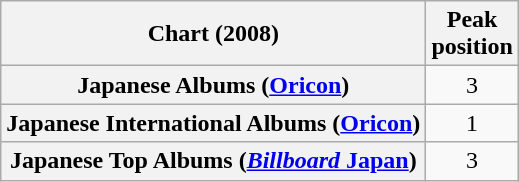<table class="wikitable sortable plainrowheaders" style="text-align:center">
<tr>
<th scope="col">Chart (2008)</th>
<th scope="col">Peak<br>position</th>
</tr>
<tr>
<th scope="row">Japanese Albums (<a href='#'>Oricon</a>)</th>
<td>3</td>
</tr>
<tr>
<th scope="row">Japanese International Albums (<a href='#'>Oricon</a>)</th>
<td>1</td>
</tr>
<tr>
<th scope="row">Japanese Top Albums (<a href='#'><em>Billboard</em> Japan</a>)</th>
<td>3</td>
</tr>
</table>
